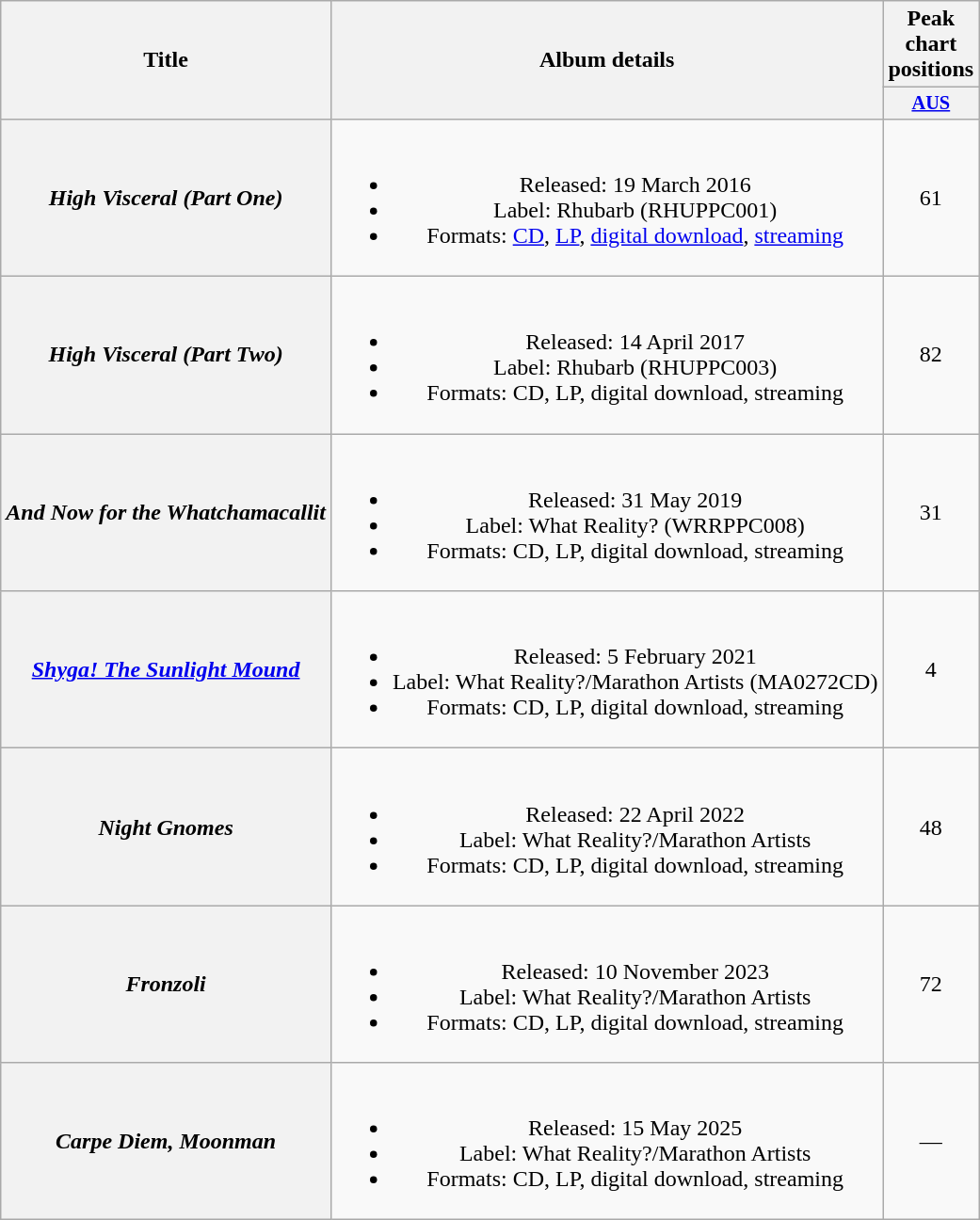<table class="wikitable plainrowheaders" style="text-align:center;" border="1">
<tr>
<th scope="col" rowspan="2">Title</th>
<th scope="col" rowspan="2">Album details</th>
<th scope="col" colspan="1">Peak chart positions</th>
</tr>
<tr>
<th scope="col" style="width:3em;font-size:85%;"><a href='#'>AUS</a><br></th>
</tr>
<tr>
<th scope="row"><em>High Visceral (Part One)</em></th>
<td><br><ul><li>Released: 19 March 2016</li><li>Label: Rhubarb (RHUPPC001)</li><li>Formats: <a href='#'>CD</a>, <a href='#'>LP</a>, <a href='#'>digital download</a>, <a href='#'>streaming</a></li></ul></td>
<td>61</td>
</tr>
<tr>
<th scope="row"><em>High Visceral (Part Two)</em></th>
<td><br><ul><li>Released: 14 April 2017</li><li>Label: Rhubarb (RHUPPC003)</li><li>Formats: CD, LP, digital download, streaming</li></ul></td>
<td>82</td>
</tr>
<tr>
<th scope="row"><em>And Now for the Whatchamacallit</em></th>
<td><br><ul><li>Released: 31 May 2019</li><li>Label: What Reality? (WRRPPC008)</li><li>Formats: CD, LP, digital download, streaming</li></ul></td>
<td>31</td>
</tr>
<tr>
<th scope="row"><em><a href='#'>Shyga! The Sunlight Mound</a></em></th>
<td><br><ul><li>Released: 5 February 2021</li><li>Label: What Reality?/Marathon Artists (MA0272CD)</li><li>Formats: CD, LP, digital download, streaming</li></ul></td>
<td>4</td>
</tr>
<tr>
<th scope="row"><em>Night Gnomes</em></th>
<td><br><ul><li>Released: 22 April 2022</li><li>Label: What Reality?/Marathon Artists</li><li>Formats: CD, LP, digital download, streaming</li></ul></td>
<td>48</td>
</tr>
<tr>
<th scope="row"><em>Fronzoli</em></th>
<td><br><ul><li>Released: 10 November 2023</li><li>Label: What Reality?/Marathon Artists</li><li>Formats: CD, LP, digital download, streaming</li></ul></td>
<td>72</td>
</tr>
<tr>
<th scope="row"><em>Carpe Diem, Moonman</em></th>
<td><br><ul><li>Released: 15 May 2025</li><li>Label: What Reality?/Marathon Artists</li><li>Formats: CD, LP, digital download, streaming</li></ul></td>
<td>—</td>
</tr>
</table>
